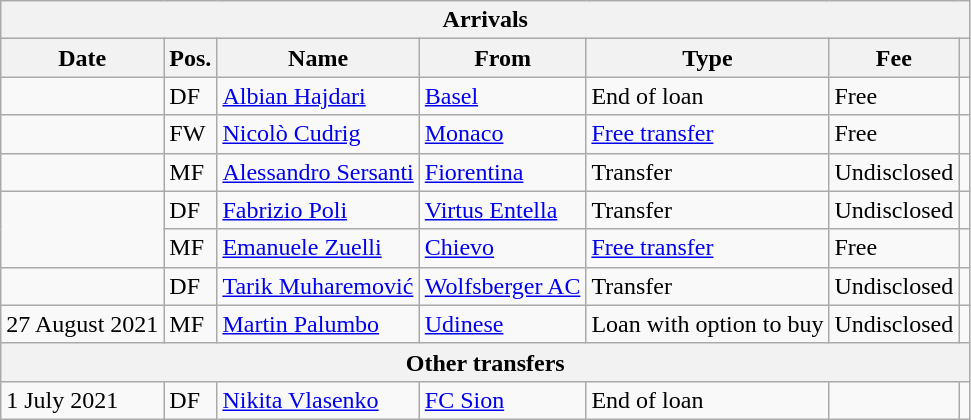<table class="wikitable">
<tr>
<th colspan="7">Arrivals</th>
</tr>
<tr>
<th>Date</th>
<th>Pos.</th>
<th>Name</th>
<th>From</th>
<th>Type</th>
<th>Fee</th>
<th></th>
</tr>
<tr>
<td></td>
<td>DF</td>
<td> <a href='#'>Albian Hajdari</a></td>
<td> <a href='#'>Basel</a></td>
<td>End of loan</td>
<td>Free</td>
<td></td>
</tr>
<tr>
<td></td>
<td>FW</td>
<td> <a href='#'>Nicolò Cudrig</a></td>
<td> <a href='#'>Monaco</a></td>
<td><a href='#'>Free transfer</a></td>
<td>Free</td>
<td></td>
</tr>
<tr>
<td></td>
<td>MF</td>
<td> <a href='#'>Alessandro Sersanti</a></td>
<td><a href='#'>Fiorentina</a></td>
<td>Transfer</td>
<td>Undisclosed</td>
<td></td>
</tr>
<tr>
<td rowspan="2"></td>
<td>DF</td>
<td> <a href='#'>Fabrizio Poli</a></td>
<td><a href='#'>Virtus Entella</a></td>
<td>Transfer</td>
<td>Undisclosed</td>
<td></td>
</tr>
<tr>
<td>MF</td>
<td> <a href='#'>Emanuele Zuelli</a></td>
<td><a href='#'>Chievo</a></td>
<td><a href='#'>Free transfer</a></td>
<td>Free</td>
<td></td>
</tr>
<tr>
<td></td>
<td>DF</td>
<td> <a href='#'>Tarik Muharemović</a></td>
<td> <a href='#'>Wolfsberger AC</a></td>
<td>Transfer</td>
<td>Undisclosed</td>
<td></td>
</tr>
<tr>
<td>27 August 2021</td>
<td>MF</td>
<td> <a href='#'>Martin Palumbo</a></td>
<td><a href='#'>Udinese</a></td>
<td>Loan with option to buy</td>
<td>Undisclosed</td>
<td></td>
</tr>
<tr>
<th colspan="7">Other transfers</th>
</tr>
<tr>
<td>1 July 2021</td>
<td>DF</td>
<td> <a href='#'>Nikita Vlasenko</a></td>
<td> <a href='#'>FC Sion</a></td>
<td>End of loan</td>
<td></td>
<td></td>
</tr>
</table>
